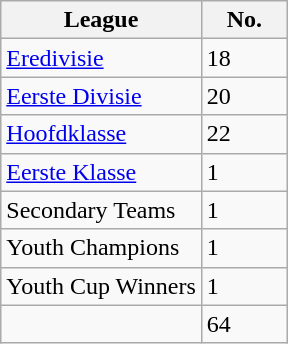<table class="wikitable">
<tr>
<th>League</th>
<th width=50px>No.</th>
</tr>
<tr>
<td><a href='#'>Eredivisie</a></td>
<td>18</td>
</tr>
<tr>
<td><a href='#'>Eerste Divisie</a></td>
<td>20</td>
</tr>
<tr>
<td><a href='#'>Hoofdklasse</a></td>
<td>22</td>
</tr>
<tr>
<td><a href='#'>Eerste Klasse</a></td>
<td>1</td>
</tr>
<tr>
<td>Secondary Teams</td>
<td>1</td>
</tr>
<tr>
<td>Youth Champions</td>
<td>1</td>
</tr>
<tr>
<td>Youth Cup Winners</td>
<td>1</td>
</tr>
<tr>
<td></td>
<td>64</td>
</tr>
</table>
